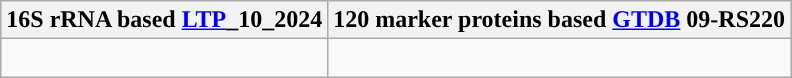<table class="wikitable">
<tr>
<th colspan=1>16S rRNA based <a href='#'>LTP</a>_10_2024</th>
<th colspan=1>120 marker proteins based <a href='#'>GTDB</a> 09-RS220</th>
</tr>
<tr>
<td style="vertical-align:top"><br></td>
<td><br></td>
</tr>
</table>
